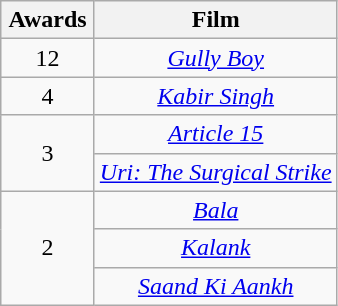<table class="wikitable plainrowheaders" style="text-align:center;">
<tr>
<th scope="col" style="width:55px;">Awards</th>
<th scope="col" style="text-align:center;">Film</th>
</tr>
<tr>
<td scope="row" style="text-align:center">12</td>
<td><em><a href='#'>Gully Boy</a></em></td>
</tr>
<tr>
<td scope="row" style="text-align:center">4</td>
<td><em><a href='#'>Kabir Singh</a></em></td>
</tr>
<tr>
<td rowspan="2">3</td>
<td><a href='#'><em>Article 15</em></a></td>
</tr>
<tr>
<td><em><a href='#'>Uri: The Surgical Strike</a></em></td>
</tr>
<tr>
<td rowspan="3">2</td>
<td><a href='#'><em>Bala</em></a></td>
</tr>
<tr>
<td><em><a href='#'>Kalank</a></em></td>
</tr>
<tr>
<td><em><a href='#'>Saand Ki Aankh</a></em></td>
</tr>
</table>
